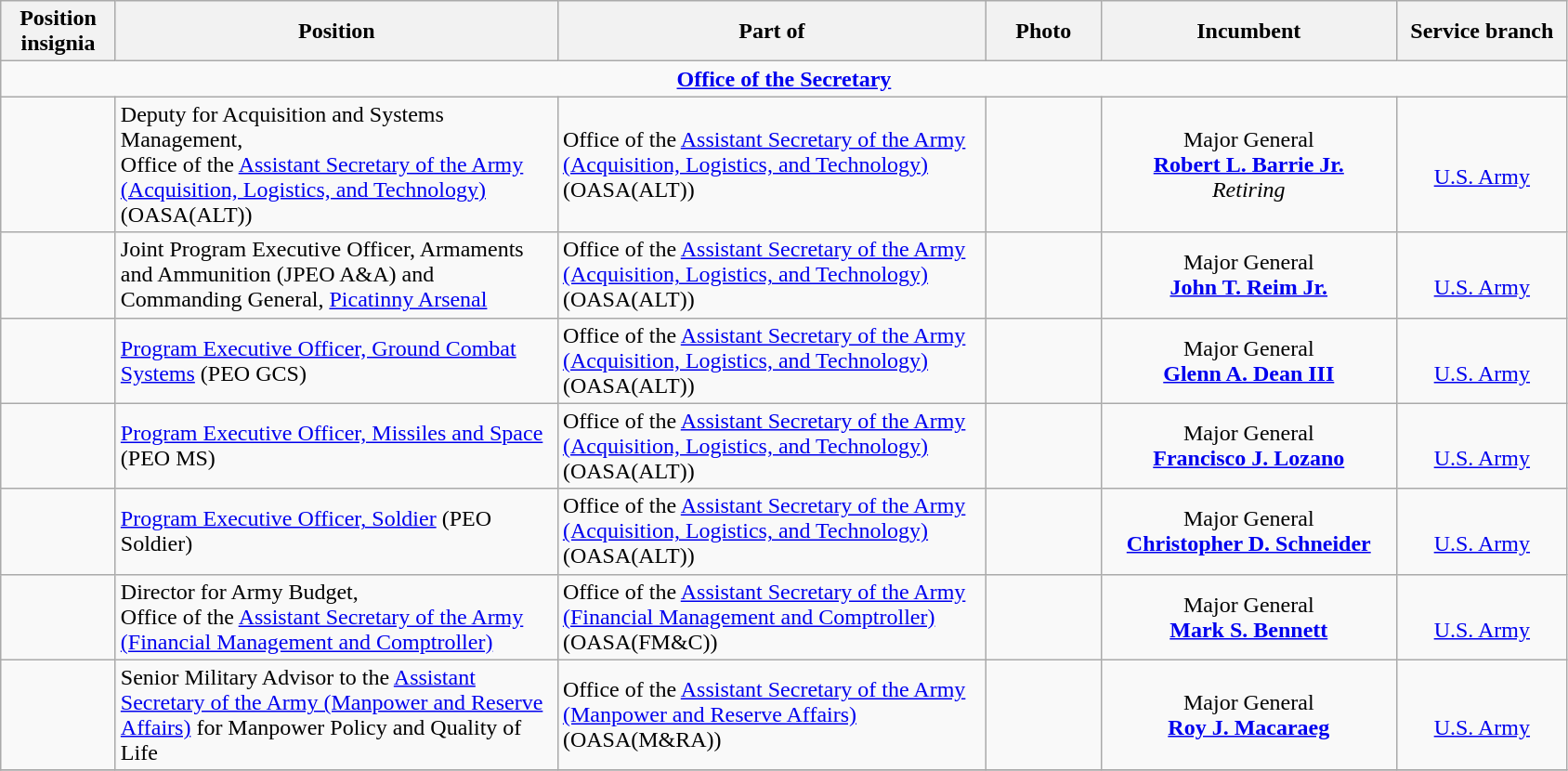<table class="wikitable">
<tr>
<th width="75" style="text-align:center">Position insignia</th>
<th width="310" style="text-align:center">Position</th>
<th width="300" style="text-align:center">Part of</th>
<th width="75" style="text-align:center">Photo</th>
<th width="205" style="text-align:center">Incumbent</th>
<th width="115" style="text-align:center">Service branch</th>
</tr>
<tr>
<td colspan="6" style="text-align:center"><strong><a href='#'>Office of the Secretary</a></strong></td>
</tr>
<tr>
<td></td>
<td>Deputy for Acquisition and Systems Management,<br>Office of the <a href='#'>Assistant Secretary of the Army (Acquisition, Logistics, and Technology)</a> (OASA(ALT))</td>
<td> Office of the <a href='#'>Assistant Secretary of the Army (Acquisition, Logistics, and Technology)</a> (OASA(ALT))</td>
<td></td>
<td style="text-align:center">Major General<br><strong><a href='#'>Robert L. Barrie Jr.</a></strong><br><em>Retiring</em></td>
<td style="text-align:center"><br><a href='#'>U.S. Army</a></td>
</tr>
<tr>
<td></td>
<td>Joint Program Executive Officer, Armaments and Ammunition (JPEO A&A) and<br>Commanding General, <a href='#'>Picatinny Arsenal</a></td>
<td> Office of the <a href='#'>Assistant Secretary of the Army (Acquisition, Logistics, and Technology)</a> (OASA(ALT))</td>
<td></td>
<td style="text-align:center">Major General<br><strong><a href='#'>John T. Reim Jr.</a></strong></td>
<td style="text-align:center"><br><a href='#'>U.S. Army</a></td>
</tr>
<tr>
<td></td>
<td><a href='#'>Program Executive Officer, Ground Combat Systems</a> (PEO GCS)</td>
<td> Office of the <a href='#'>Assistant Secretary of the Army (Acquisition, Logistics, and Technology)</a> (OASA(ALT))</td>
<td></td>
<td style="text-align:center">Major General<br><strong><a href='#'>Glenn A. Dean III</a></strong></td>
<td style="text-align:center"><br><a href='#'>U.S. Army</a></td>
</tr>
<tr>
<td></td>
<td><a href='#'>Program Executive Officer, Missiles and Space</a> (PEO MS)</td>
<td> Office of the <a href='#'>Assistant Secretary of the Army (Acquisition, Logistics, and Technology)</a> (OASA(ALT))</td>
<td></td>
<td style="text-align:center">Major General<br><strong><a href='#'>Francisco J. Lozano</a></strong></td>
<td style="text-align:center"><br><a href='#'>U.S. Army</a></td>
</tr>
<tr>
<td></td>
<td><a href='#'>Program Executive Officer, Soldier</a> (PEO Soldier)</td>
<td> Office of the <a href='#'>Assistant Secretary of the Army (Acquisition, Logistics, and Technology)</a> (OASA(ALT))</td>
<td></td>
<td style="text-align:center">Major General<br><strong><a href='#'>Christopher D. Schneider</a></strong></td>
<td style="text-align:center"><br><a href='#'>U.S. Army</a></td>
</tr>
<tr>
<td></td>
<td>Director for Army Budget,<br>Office of the <a href='#'>Assistant Secretary of the Army (Financial Management and Comptroller)</a></td>
<td> Office of the <a href='#'>Assistant Secretary of the Army (Financial Management and Comptroller)</a> (OASA(FM&C))</td>
<td></td>
<td style="text-align:center">Major General<br><strong><a href='#'>Mark S. Bennett</a></strong></td>
<td style="text-align:center"><br><a href='#'>U.S. Army</a></td>
</tr>
<tr>
<td></td>
<td>Senior Military Advisor to the <a href='#'>Assistant Secretary of the Army (Manpower and Reserve Affairs)</a> for Manpower Policy and Quality of Life</td>
<td> Office of the <a href='#'>Assistant Secretary of the Army (Manpower and Reserve Affairs)</a> (OASA(M&RA))</td>
<td></td>
<td style="text-align:center">Major General<br><strong><a href='#'>Roy J. Macaraeg</a></strong></td>
<td style="text-align:center"><br><a href='#'>U.S. Army</a></td>
</tr>
<tr>
</tr>
</table>
